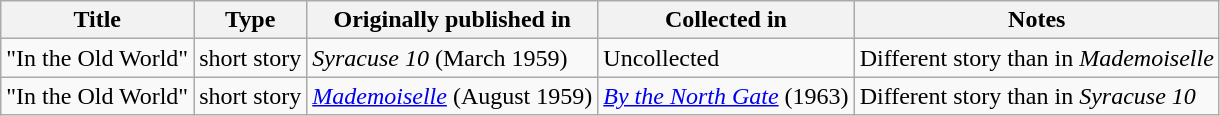<table class="wikitable">
<tr>
<th>Title</th>
<th>Type</th>
<th>Originally published in</th>
<th>Collected in</th>
<th>Notes</th>
</tr>
<tr>
<td>"In the Old World"</td>
<td>short story</td>
<td><em>Syracuse 10</em> (March 1959)</td>
<td>Uncollected</td>
<td>Different story than in <em>Mademoiselle</em></td>
</tr>
<tr>
<td>"In the Old World"</td>
<td>short story</td>
<td><em><a href='#'>Mademoiselle</a></em> (August 1959)</td>
<td><em><a href='#'>By the North Gate</a></em> (1963)</td>
<td>Different story than in <em>Syracuse 10</em></td>
</tr>
</table>
